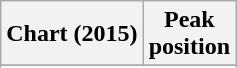<table class="wikitable sortable plainrowheaders" style="text-align:center">
<tr>
<th scope="col">Chart (2015)</th>
<th scope="col">Peak<br>position</th>
</tr>
<tr>
</tr>
<tr>
</tr>
</table>
